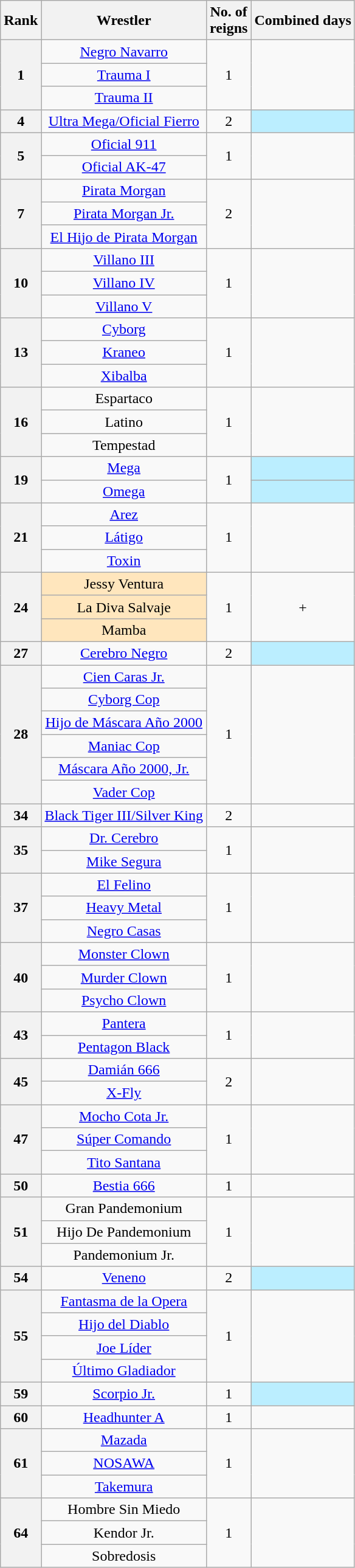<table class="wikitable sortable"  style="text-align: center">
<tr>
<th>Rank</th>
<th>Wrestler</th>
<th>No. of<br>reigns</th>
<th>Combined days</th>
</tr>
<tr>
<th rowspan=3>1</th>
<td><a href='#'>Negro Navarro</a></td>
<td rowspan=3>1</td>
<td rowspan=3></td>
</tr>
<tr>
<td><a href='#'>Trauma I</a></td>
</tr>
<tr>
<td><a href='#'>Trauma II</a></td>
</tr>
<tr>
<th>4</th>
<td><a href='#'>Ultra Mega/Oficial Fierro</a></td>
<td>2</td>
<td style="background-color:#bbeeff"></td>
</tr>
<tr>
<th rowspan=2>5</th>
<td><a href='#'>Oficial 911</a></td>
<td rowspan=2>1</td>
<td rowspan=2></td>
</tr>
<tr>
<td><a href='#'>Oficial AK-47</a></td>
</tr>
<tr>
<th rowspan=3>7</th>
<td><a href='#'>Pirata Morgan</a></td>
<td rowspan=3>2</td>
<td rowspan=3></td>
</tr>
<tr>
<td><a href='#'>Pirata Morgan Jr.</a></td>
</tr>
<tr>
<td><a href='#'>El Hijo de Pirata Morgan</a></td>
</tr>
<tr>
<th rowspan=3>10</th>
<td><a href='#'>Villano III</a></td>
<td rowspan=3>1</td>
<td rowspan=3></td>
</tr>
<tr>
<td><a href='#'>Villano IV</a></td>
</tr>
<tr>
<td><a href='#'>Villano V</a></td>
</tr>
<tr>
<th rowspan=3>13</th>
<td><a href='#'>Cyborg</a></td>
<td rowspan=3>1</td>
<td rowspan=3></td>
</tr>
<tr>
<td><a href='#'>Kraneo</a></td>
</tr>
<tr>
<td><a href='#'>Xibalba</a></td>
</tr>
<tr>
<th rowspan=3>16</th>
<td>Espartaco</td>
<td rowspan=3>1</td>
<td rowspan=3></td>
</tr>
<tr>
<td>Latino</td>
</tr>
<tr>
<td>Tempestad</td>
</tr>
<tr>
<th rowspan=2>19</th>
<td><a href='#'>Mega</a></td>
<td rowspan=2>1</td>
<td style="background-color:#bbeeff"></td>
</tr>
<tr>
<td><a href='#'>Omega</a></td>
<td style="background-color:#bbeeff"></td>
</tr>
<tr>
<th rowspan=3>21</th>
<td><a href='#'>Arez</a></td>
<td rowspan=3>1</td>
<td rowspan=3></td>
</tr>
<tr>
<td><a href='#'>Látigo</a></td>
</tr>
<tr>
<td><a href='#'>Toxin</a></td>
</tr>
<tr>
<th rowspan=3>24</th>
<td style="background-color:#FFE6BD">Jessy Ventura</td>
<td rowspan=3>1</td>
<td rowspan=3>+</td>
</tr>
<tr>
<td style="background-color:#FFE6BD">La Diva Salvaje</td>
</tr>
<tr>
<td style="background-color:#FFE6BD">Mamba</td>
</tr>
<tr>
<th>27</th>
<td><a href='#'>Cerebro Negro</a></td>
<td>2</td>
<td style="background-color:#bbeeff"></td>
</tr>
<tr>
<th rowspan=6>28</th>
<td><a href='#'>Cien Caras Jr.</a></td>
<td rowspan=6>1</td>
<td rowspan=6></td>
</tr>
<tr>
<td><a href='#'>Cyborg Cop</a></td>
</tr>
<tr>
<td><a href='#'>Hijo de Máscara Año 2000</a></td>
</tr>
<tr>
<td><a href='#'>Maniac Cop</a></td>
</tr>
<tr>
<td><a href='#'>Máscara Año 2000, Jr.</a></td>
</tr>
<tr>
<td><a href='#'>Vader Cop</a></td>
</tr>
<tr>
<th>34</th>
<td><a href='#'>Black Tiger III/Silver King</a></td>
<td>2</td>
<td></td>
</tr>
<tr>
<th rowspan=2>35</th>
<td><a href='#'>Dr. Cerebro</a></td>
<td rowspan=2>1</td>
<td rowspan=2></td>
</tr>
<tr>
<td><a href='#'>Mike Segura</a></td>
</tr>
<tr>
<th rowspan=3>37</th>
<td><a href='#'>El Felino</a></td>
<td rowspan=3>1</td>
<td rowspan=3></td>
</tr>
<tr>
<td><a href='#'>Heavy Metal</a></td>
</tr>
<tr>
<td><a href='#'>Negro Casas</a></td>
</tr>
<tr>
<th rowspan=3>40</th>
<td><a href='#'>Monster Clown</a></td>
<td rowspan=3>1</td>
<td rowspan=3></td>
</tr>
<tr>
<td><a href='#'>Murder Clown</a></td>
</tr>
<tr>
<td><a href='#'>Psycho Clown</a></td>
</tr>
<tr>
<th rowspan=2>43</th>
<td><a href='#'>Pantera</a></td>
<td rowspan=2>1</td>
<td rowspan=2></td>
</tr>
<tr>
<td><a href='#'>Pentagon Black</a></td>
</tr>
<tr>
<th rowspan=2>45</th>
<td><a href='#'>Damián 666</a></td>
<td rowspan=2>2</td>
<td rowspan=2></td>
</tr>
<tr>
<td><a href='#'>X-Fly</a></td>
</tr>
<tr>
<th rowspan=3>47</th>
<td><a href='#'>Mocho Cota Jr.</a></td>
<td rowspan=3>1</td>
<td rowspan=3></td>
</tr>
<tr>
<td><a href='#'>Súper Comando</a></td>
</tr>
<tr>
<td><a href='#'>Tito Santana</a></td>
</tr>
<tr>
<th>50</th>
<td><a href='#'>Bestia 666</a></td>
<td>1</td>
<td></td>
</tr>
<tr>
<th rowspan=3>51</th>
<td>Gran Pandemonium</td>
<td rowspan=3>1</td>
<td rowspan=3></td>
</tr>
<tr>
<td>Hijo De Pandemonium</td>
</tr>
<tr>
<td>Pandemonium Jr.</td>
</tr>
<tr>
<th>54</th>
<td><a href='#'>Veneno</a></td>
<td>2</td>
<td style="background-color:#bbeeff"></td>
</tr>
<tr>
<th rowspan=4>55</th>
<td><a href='#'>Fantasma de la Opera</a></td>
<td rowspan=4>1</td>
<td rowspan=4></td>
</tr>
<tr>
<td><a href='#'>Hijo del Diablo</a></td>
</tr>
<tr>
<td><a href='#'>Joe Líder</a></td>
</tr>
<tr>
<td><a href='#'>Último Gladiador</a></td>
</tr>
<tr>
<th>59</th>
<td><a href='#'>Scorpio Jr.</a></td>
<td>1</td>
<td style="background-color:#bbeeff"></td>
</tr>
<tr>
<th>60</th>
<td><a href='#'>Headhunter A</a></td>
<td>1</td>
<td></td>
</tr>
<tr>
<th rowspan=3>61</th>
<td><a href='#'>Mazada</a></td>
<td rowspan=3>1</td>
<td rowspan=3></td>
</tr>
<tr>
<td><a href='#'>NOSAWA</a></td>
</tr>
<tr>
<td><a href='#'>Takemura</a></td>
</tr>
<tr>
<th rowspan=3>64</th>
<td>Hombre Sin Miedo</td>
<td rowspan=3>1</td>
<td rowspan=3></td>
</tr>
<tr>
<td>Kendor Jr.</td>
</tr>
<tr>
<td>Sobredosis</td>
</tr>
</table>
